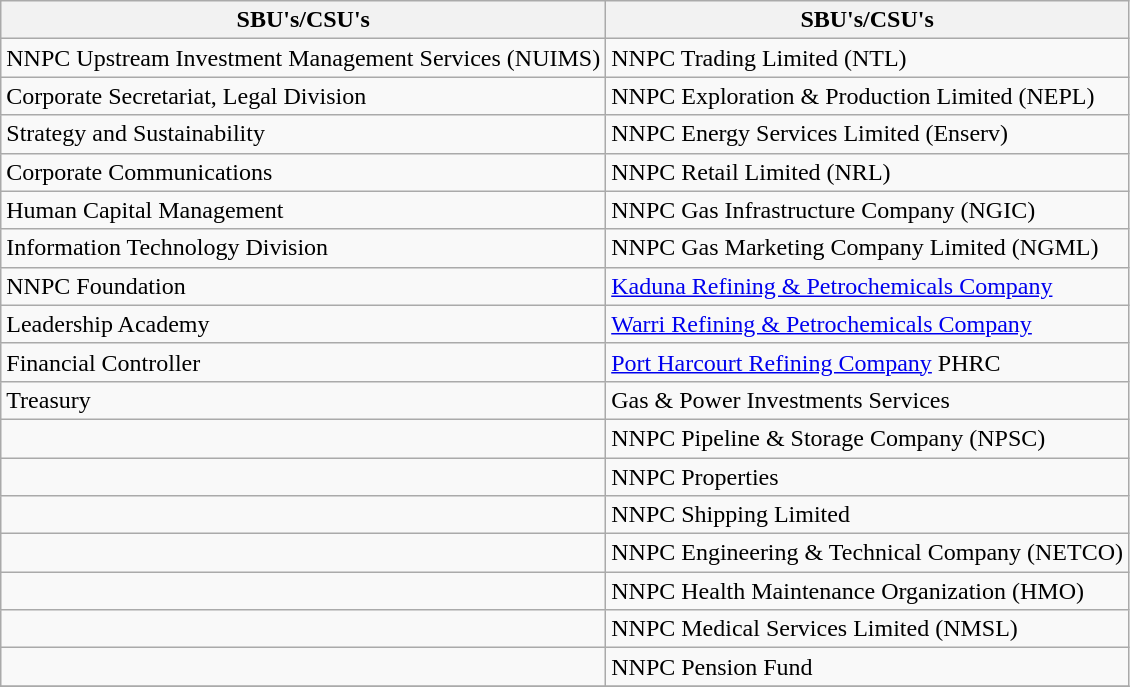<table class="wikitable">
<tr>
<th>SBU's/CSU's</th>
<th>SBU's/CSU's</th>
</tr>
<tr>
<td>NNPC Upstream Investment Management Services (NUIMS)</td>
<td>NNPC Trading Limited (NTL)</td>
</tr>
<tr>
<td>Corporate Secretariat, Legal Division</td>
<td>NNPC Exploration & Production Limited (NEPL)</td>
</tr>
<tr>
<td>Strategy and Sustainability</td>
<td>NNPC Energy Services Limited (Enserv)</td>
</tr>
<tr>
<td>Corporate Communications</td>
<td>NNPC Retail Limited (NRL)</td>
</tr>
<tr>
<td>Human Capital Management</td>
<td>NNPC Gas Infrastructure Company (NGIC)</td>
</tr>
<tr>
<td>Information Technology Division</td>
<td>NNPC Gas Marketing Company Limited (NGML)</td>
</tr>
<tr>
<td>NNPC Foundation</td>
<td><a href='#'>Kaduna Refining & Petrochemicals Company</a></td>
</tr>
<tr>
<td>Leadership Academy</td>
<td><a href='#'>Warri Refining & Petrochemicals Company</a></td>
</tr>
<tr>
<td>Financial Controller</td>
<td><a href='#'>Port Harcourt Refining Company</a> PHRC</td>
</tr>
<tr>
<td>Treasury</td>
<td>Gas & Power Investments Services</td>
</tr>
<tr>
<td></td>
<td>NNPC Pipeline & Storage Company (NPSC)</td>
</tr>
<tr>
<td></td>
<td>NNPC Properties</td>
</tr>
<tr>
<td></td>
<td>NNPC Shipping Limited</td>
</tr>
<tr>
<td></td>
<td>NNPC Engineering & Technical Company (NETCO)</td>
</tr>
<tr>
<td></td>
<td>NNPC Health Maintenance Organization (HMO)</td>
</tr>
<tr>
<td></td>
<td>NNPC Medical Services Limited (NMSL)</td>
</tr>
<tr>
<td></td>
<td>NNPC Pension Fund</td>
</tr>
<tr>
</tr>
</table>
